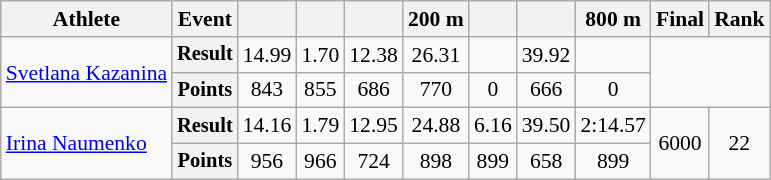<table class="wikitable" style="font-size:90%">
<tr>
<th>Athlete</th>
<th>Event</th>
<th></th>
<th></th>
<th></th>
<th>200 m</th>
<th></th>
<th></th>
<th>800 m</th>
<th>Final</th>
<th>Rank</th>
</tr>
<tr align=center>
<td align=left rowspan=2><a href='#'>Svetlana Kazanina</a></td>
<th style="font-size:95%">Result</th>
<td>14.99</td>
<td>1.70</td>
<td>12.38</td>
<td>26.31</td>
<td></td>
<td>39.92</td>
<td></td>
<td rowspan=2 colspan=2></td>
</tr>
<tr align=center>
<th style="font-size:95%">Points</th>
<td>843</td>
<td>855</td>
<td>686</td>
<td>770</td>
<td>0</td>
<td>666</td>
<td>0</td>
</tr>
<tr align=center>
<td align=left rowspan=2><a href='#'>Irina Naumenko</a></td>
<th style="font-size:95%">Result</th>
<td>14.16</td>
<td>1.79</td>
<td>12.95</td>
<td>24.88</td>
<td>6.16</td>
<td>39.50</td>
<td>2:14.57</td>
<td rowspan=2>6000</td>
<td rowspan=2>22</td>
</tr>
<tr align=center>
<th style="font-size:95%">Points</th>
<td>956</td>
<td>966</td>
<td>724</td>
<td>898</td>
<td>899</td>
<td>658</td>
<td>899</td>
</tr>
</table>
